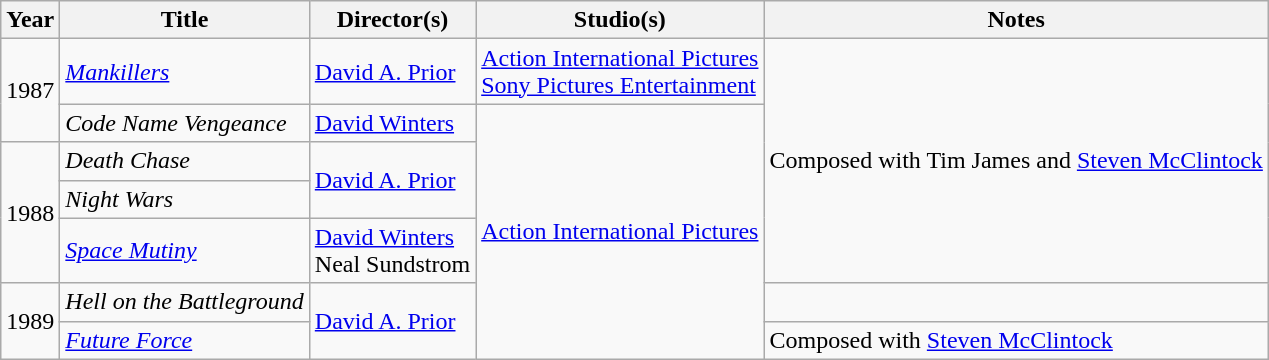<table class="wikitable">
<tr>
<th>Year</th>
<th>Title</th>
<th>Director(s)</th>
<th>Studio(s)</th>
<th>Notes</th>
</tr>
<tr>
<td rowspan="2">1987</td>
<td><em><a href='#'>Mankillers</a></em></td>
<td><a href='#'>David A. Prior</a></td>
<td><a href='#'>Action International Pictures</a><br><a href='#'>Sony Pictures Entertainment</a></td>
<td rowspan="5">Composed with Tim James and <a href='#'>Steven McClintock</a></td>
</tr>
<tr>
<td><em>Code Name Vengeance</em></td>
<td><a href='#'>David Winters</a></td>
<td rowspan="6"><a href='#'>Action International Pictures</a></td>
</tr>
<tr>
<td rowspan="3">1988</td>
<td><em>Death Chase</em></td>
<td rowspan="2"><a href='#'>David A. Prior</a></td>
</tr>
<tr>
<td><em>Night Wars</em></td>
</tr>
<tr>
<td><em><a href='#'>Space Mutiny</a></em></td>
<td><a href='#'>David Winters</a><br>Neal Sundstrom</td>
</tr>
<tr>
<td rowspan="2">1989</td>
<td><em>Hell on the Battleground</em></td>
<td rowspan="2"><a href='#'>David A. Prior</a></td>
<td></td>
</tr>
<tr>
<td><em><a href='#'>Future Force</a></em></td>
<td>Composed with <a href='#'>Steven McClintock</a></td>
</tr>
</table>
